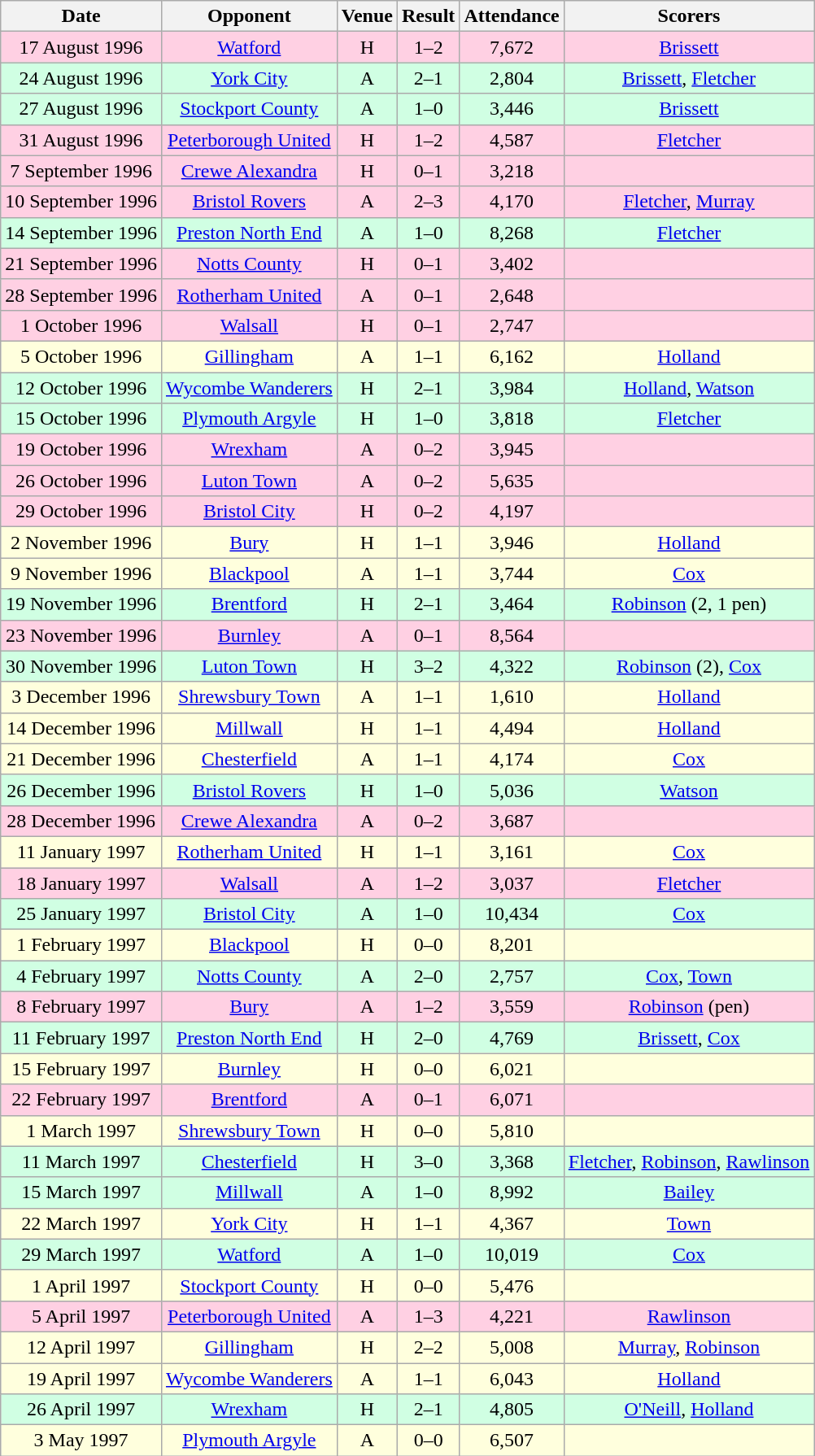<table class="wikitable sortable" style="font-size:100%; text-align:center">
<tr>
<th>Date</th>
<th>Opponent</th>
<th>Venue</th>
<th>Result</th>
<th>Attendance</th>
<th>Scorers</th>
</tr>
<tr style="background-color: #ffd0e3;">
<td>17 August 1996</td>
<td><a href='#'>Watford</a></td>
<td>H</td>
<td>1–2</td>
<td>7,672</td>
<td><a href='#'>Brissett</a></td>
</tr>
<tr style="background-color: #d0ffe3;">
<td>24 August 1996</td>
<td><a href='#'>York City</a></td>
<td>A</td>
<td>2–1</td>
<td>2,804</td>
<td><a href='#'>Brissett</a>, <a href='#'>Fletcher</a></td>
</tr>
<tr style="background-color: #d0ffe3;">
<td>27 August 1996</td>
<td><a href='#'>Stockport County</a></td>
<td>A</td>
<td>1–0</td>
<td>3,446</td>
<td><a href='#'>Brissett</a></td>
</tr>
<tr style="background-color: #ffd0e3;">
<td>31 August 1996</td>
<td><a href='#'>Peterborough United</a></td>
<td>H</td>
<td>1–2</td>
<td>4,587</td>
<td><a href='#'>Fletcher</a></td>
</tr>
<tr style="background-color: #ffd0e3;">
<td>7 September 1996</td>
<td><a href='#'>Crewe Alexandra</a></td>
<td>H</td>
<td>0–1</td>
<td>3,218</td>
<td></td>
</tr>
<tr style="background-color: #ffd0e3;">
<td>10 September 1996</td>
<td><a href='#'>Bristol Rovers</a></td>
<td>A</td>
<td>2–3</td>
<td>4,170</td>
<td><a href='#'>Fletcher</a>, <a href='#'>Murray</a></td>
</tr>
<tr style="background-color: #d0ffe3;">
<td>14 September 1996</td>
<td><a href='#'>Preston North End</a></td>
<td>A</td>
<td>1–0</td>
<td>8,268</td>
<td><a href='#'>Fletcher</a></td>
</tr>
<tr style="background-color: #ffd0e3;">
<td>21 September 1996</td>
<td><a href='#'>Notts County</a></td>
<td>H</td>
<td>0–1</td>
<td>3,402</td>
<td></td>
</tr>
<tr style="background-color: #ffd0e3;">
<td>28 September 1996</td>
<td><a href='#'>Rotherham United</a></td>
<td>A</td>
<td>0–1</td>
<td>2,648</td>
<td></td>
</tr>
<tr style="background-color: #ffd0e3;">
<td>1 October 1996</td>
<td><a href='#'>Walsall</a></td>
<td>H</td>
<td>0–1</td>
<td>2,747</td>
<td></td>
</tr>
<tr style="background-color: #ffffdd;">
<td>5 October 1996</td>
<td><a href='#'>Gillingham</a></td>
<td>A</td>
<td>1–1</td>
<td>6,162</td>
<td><a href='#'>Holland</a></td>
</tr>
<tr style="background-color: #d0ffe3;">
<td>12 October 1996</td>
<td><a href='#'>Wycombe Wanderers</a></td>
<td>H</td>
<td>2–1</td>
<td>3,984</td>
<td><a href='#'>Holland</a>, <a href='#'>Watson</a></td>
</tr>
<tr style="background-color: #d0ffe3;">
<td>15 October 1996</td>
<td><a href='#'>Plymouth Argyle</a></td>
<td>H</td>
<td>1–0</td>
<td>3,818</td>
<td><a href='#'>Fletcher</a></td>
</tr>
<tr style="background-color: #ffd0e3;">
<td>19 October 1996</td>
<td><a href='#'>Wrexham</a></td>
<td>A</td>
<td>0–2</td>
<td>3,945</td>
<td></td>
</tr>
<tr style="background-color: #ffd0e3;">
<td>26 October 1996</td>
<td><a href='#'>Luton Town</a></td>
<td>A</td>
<td>0–2</td>
<td>5,635</td>
<td></td>
</tr>
<tr style="background-color: #ffd0e3;">
<td>29 October 1996</td>
<td><a href='#'>Bristol City</a></td>
<td>H</td>
<td>0–2</td>
<td>4,197</td>
<td></td>
</tr>
<tr style="background-color: #ffffdd;">
<td>2 November 1996</td>
<td><a href='#'>Bury</a></td>
<td>H</td>
<td>1–1</td>
<td>3,946</td>
<td><a href='#'>Holland</a></td>
</tr>
<tr style="background-color: #ffffdd;">
<td>9 November 1996</td>
<td><a href='#'>Blackpool</a></td>
<td>A</td>
<td>1–1</td>
<td>3,744</td>
<td><a href='#'>Cox</a></td>
</tr>
<tr style="background-color: #d0ffe3;">
<td>19 November 1996</td>
<td><a href='#'>Brentford</a></td>
<td>H</td>
<td>2–1</td>
<td>3,464</td>
<td><a href='#'>Robinson</a> (2, 1 pen)</td>
</tr>
<tr style="background-color: #ffd0e3;">
<td>23 November 1996</td>
<td><a href='#'>Burnley</a></td>
<td>A</td>
<td>0–1</td>
<td>8,564</td>
<td></td>
</tr>
<tr style="background-color: #d0ffe3;">
<td>30 November 1996</td>
<td><a href='#'>Luton Town</a></td>
<td>H</td>
<td>3–2</td>
<td>4,322</td>
<td><a href='#'>Robinson</a> (2), <a href='#'>Cox</a></td>
</tr>
<tr style="background-color: #ffffdd;">
<td>3 December 1996</td>
<td><a href='#'>Shrewsbury Town</a></td>
<td>A</td>
<td>1–1</td>
<td>1,610</td>
<td><a href='#'>Holland</a></td>
</tr>
<tr style="background-color: #ffffdd;">
<td>14 December 1996</td>
<td><a href='#'>Millwall</a></td>
<td>H</td>
<td>1–1</td>
<td>4,494</td>
<td><a href='#'>Holland</a></td>
</tr>
<tr style="background-color: #ffffdd;">
<td>21 December 1996</td>
<td><a href='#'>Chesterfield</a></td>
<td>A</td>
<td>1–1</td>
<td>4,174</td>
<td><a href='#'>Cox</a></td>
</tr>
<tr style="background-color: #d0ffe3;">
<td>26 December 1996</td>
<td><a href='#'>Bristol Rovers</a></td>
<td>H</td>
<td>1–0</td>
<td>5,036</td>
<td><a href='#'>Watson</a></td>
</tr>
<tr style="background-color: #ffd0e3;">
<td>28 December 1996</td>
<td><a href='#'>Crewe Alexandra</a></td>
<td>A</td>
<td>0–2</td>
<td>3,687</td>
<td></td>
</tr>
<tr style="background-color: #ffffdd;">
<td>11 January 1997</td>
<td><a href='#'>Rotherham United</a></td>
<td>H</td>
<td>1–1</td>
<td>3,161</td>
<td><a href='#'>Cox</a></td>
</tr>
<tr style="background-color: #ffd0e3;">
<td>18 January 1997</td>
<td><a href='#'>Walsall</a></td>
<td>A</td>
<td>1–2</td>
<td>3,037</td>
<td><a href='#'>Fletcher</a></td>
</tr>
<tr style="background-color: #d0ffe3;">
<td>25 January 1997</td>
<td><a href='#'>Bristol City</a></td>
<td>A</td>
<td>1–0</td>
<td>10,434</td>
<td><a href='#'>Cox</a></td>
</tr>
<tr style="background-color: #ffffdd;">
<td>1 February 1997</td>
<td><a href='#'>Blackpool</a></td>
<td>H</td>
<td>0–0</td>
<td>8,201</td>
<td></td>
</tr>
<tr style="background-color: #d0ffe3;">
<td>4 February 1997</td>
<td><a href='#'>Notts County</a></td>
<td>A</td>
<td>2–0</td>
<td>2,757</td>
<td><a href='#'>Cox</a>, <a href='#'>Town</a></td>
</tr>
<tr style="background-color: #ffd0e3;">
<td>8 February 1997</td>
<td><a href='#'>Bury</a></td>
<td>A</td>
<td>1–2</td>
<td>3,559</td>
<td><a href='#'>Robinson</a> (pen)</td>
</tr>
<tr style="background-color: #d0ffe3;">
<td>11 February 1997</td>
<td><a href='#'>Preston North End</a></td>
<td>H</td>
<td>2–0</td>
<td>4,769</td>
<td><a href='#'>Brissett</a>, <a href='#'>Cox</a></td>
</tr>
<tr style="background-color: #ffffdd;">
<td>15 February 1997</td>
<td><a href='#'>Burnley</a></td>
<td>H</td>
<td>0–0</td>
<td>6,021</td>
<td></td>
</tr>
<tr style="background-color: #ffd0e3;">
<td>22 February 1997</td>
<td><a href='#'>Brentford</a></td>
<td>A</td>
<td>0–1</td>
<td>6,071</td>
<td></td>
</tr>
<tr style="background-color: #ffffdd;">
<td>1 March 1997</td>
<td><a href='#'>Shrewsbury Town</a></td>
<td>H</td>
<td>0–0</td>
<td>5,810</td>
<td></td>
</tr>
<tr style="background-color: #d0ffe3;">
<td>11 March 1997</td>
<td><a href='#'>Chesterfield</a></td>
<td>H</td>
<td>3–0</td>
<td>3,368</td>
<td><a href='#'>Fletcher</a>, <a href='#'>Robinson</a>, <a href='#'>Rawlinson</a></td>
</tr>
<tr style="background-color: #d0ffe3;">
<td>15 March 1997</td>
<td><a href='#'>Millwall</a></td>
<td>A</td>
<td>1–0</td>
<td>8,992</td>
<td><a href='#'>Bailey</a></td>
</tr>
<tr style="background-color: #ffffdd;">
<td>22 March 1997</td>
<td><a href='#'>York City</a></td>
<td>H</td>
<td>1–1</td>
<td>4,367</td>
<td><a href='#'>Town</a></td>
</tr>
<tr style="background-color: #d0ffe3;">
<td>29 March 1997</td>
<td><a href='#'>Watford</a></td>
<td>A</td>
<td>1–0</td>
<td>10,019</td>
<td><a href='#'>Cox</a></td>
</tr>
<tr style="background-color: #ffffdd;">
<td>1 April 1997</td>
<td><a href='#'>Stockport County</a></td>
<td>H</td>
<td>0–0</td>
<td>5,476</td>
<td></td>
</tr>
<tr style="background-color: #ffd0e3;">
<td>5 April 1997</td>
<td><a href='#'>Peterborough United</a></td>
<td>A</td>
<td>1–3</td>
<td>4,221</td>
<td><a href='#'>Rawlinson</a></td>
</tr>
<tr style="background-color: #ffffdd;">
<td>12 April 1997</td>
<td><a href='#'>Gillingham</a></td>
<td>H</td>
<td>2–2</td>
<td>5,008</td>
<td><a href='#'>Murray</a>, <a href='#'>Robinson</a></td>
</tr>
<tr style="background-color: #ffffdd;">
<td>19 April 1997</td>
<td><a href='#'>Wycombe Wanderers</a></td>
<td>A</td>
<td>1–1</td>
<td>6,043</td>
<td><a href='#'>Holland</a></td>
</tr>
<tr style="background-color: #d0ffe3;">
<td>26 April 1997</td>
<td><a href='#'>Wrexham</a></td>
<td>H</td>
<td>2–1</td>
<td>4,805</td>
<td><a href='#'>O'Neill</a>, <a href='#'>Holland</a></td>
</tr>
<tr style="background-color: #ffffdd;">
<td>3 May 1997</td>
<td><a href='#'>Plymouth Argyle</a></td>
<td>A</td>
<td>0–0</td>
<td>6,507</td>
<td></td>
</tr>
</table>
